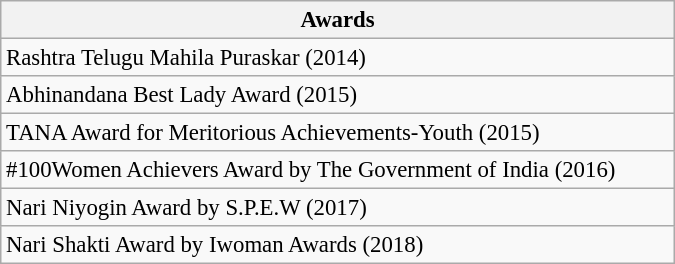<table class="wikitable sortable"  style="width:450px; font-size:95%;">
<tr>
<th style="text-align:center;">Awards</th>
</tr>
<tr>
<td>Rashtra Telugu Mahila Puraskar (2014)</td>
</tr>
<tr>
<td>Abhinandana Best Lady Award (2015)</td>
</tr>
<tr>
<td>TANA Award for Meritorious Achievements-Youth (2015)</td>
</tr>
<tr>
<td>#100Women Achievers Award by The Government of India (2016)</td>
</tr>
<tr>
<td>Nari Niyogin Award by S.P.E.W (2017)</td>
</tr>
<tr>
<td>Nari Shakti Award by Iwoman Awards (2018)</td>
</tr>
</table>
